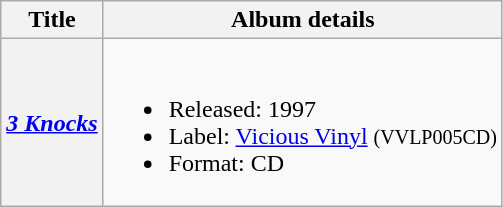<table class="wikitable plainrowheaders">
<tr>
<th scope="col">Title</th>
<th scope="col">Album details</th>
</tr>
<tr>
<th scope="row"><em><a href='#'>3 Knocks</a></em></th>
<td><br><ul><li>Released: 1997</li><li>Label: <a href='#'>Vicious Vinyl</a> <small>(VVLP005CD)</small></li><li>Format: CD</li></ul></td>
</tr>
</table>
